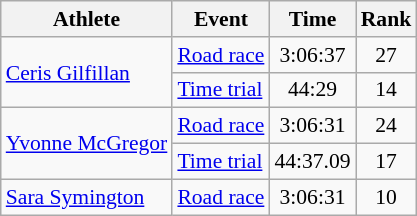<table class="wikitable" style="font-size:90%">
<tr>
<th>Athlete</th>
<th>Event</th>
<th>Time</th>
<th>Rank</th>
</tr>
<tr align=center>
<td align=left rowspan=2><a href='#'>Ceris Gilfillan</a></td>
<td align=left><a href='#'>Road race</a></td>
<td>3:06:37</td>
<td>27</td>
</tr>
<tr align=center>
<td align=left><a href='#'>Time trial</a></td>
<td>44:29</td>
<td>14</td>
</tr>
<tr align=center>
<td align=left rowspan=2><a href='#'>Yvonne McGregor</a></td>
<td align=left><a href='#'>Road race</a></td>
<td>3:06:31</td>
<td>24</td>
</tr>
<tr align=center>
<td align=left><a href='#'>Time trial</a></td>
<td>44:37.09</td>
<td>17</td>
</tr>
<tr align=center>
<td align=left><a href='#'>Sara Symington</a></td>
<td align=left><a href='#'>Road race</a></td>
<td>3:06:31</td>
<td>10</td>
</tr>
</table>
